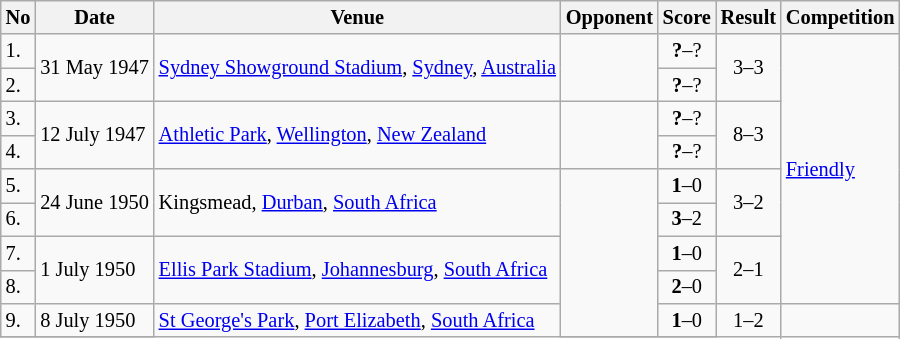<table class="wikitable" style="font-size:85%;">
<tr>
<th>No</th>
<th>Date</th>
<th>Venue</th>
<th>Opponent</th>
<th>Score</th>
<th>Result</th>
<th>Competition</th>
</tr>
<tr>
<td>1.</td>
<td rowspan="2">31 May 1947</td>
<td rowspan="2"><a href='#'>Sydney Showground Stadium</a>, <a href='#'>Sydney</a>, <a href='#'>Australia</a></td>
<td rowspan="2"></td>
<td align=center><strong>?</strong>–?</td>
<td align=center rowspan="2">3–3</td>
<td rowspan="8"><a href='#'>Friendly</a></td>
</tr>
<tr>
<td>2.</td>
<td align=center><strong>?</strong>–?</td>
</tr>
<tr>
<td>3.</td>
<td rowspan="2">12 July 1947</td>
<td rowspan="2"><a href='#'>Athletic Park</a>, <a href='#'>Wellington</a>, <a href='#'>New Zealand</a></td>
<td rowspan="2"></td>
<td align=center><strong>?</strong>–?</td>
<td align=center rowspan="2">8–3</td>
</tr>
<tr>
<td>4.</td>
<td align=center><strong>?</strong>–?</td>
</tr>
<tr>
<td>5.</td>
<td rowspan="2">24 June 1950</td>
<td rowspan="2">Kingsmead, <a href='#'>Durban</a>, <a href='#'>South Africa</a></td>
<td rowspan="5"></td>
<td align=center><strong>1</strong>–0</td>
<td align=center rowspan="2">3–2</td>
</tr>
<tr>
<td>6.</td>
<td align=center><strong>3</strong>–2</td>
</tr>
<tr>
<td>7.</td>
<td rowspan="2">1 July 1950</td>
<td rowspan="2"><a href='#'>Ellis Park Stadium</a>, <a href='#'>Johannesburg</a>, <a href='#'>South Africa</a></td>
<td align=center><strong>1</strong>–0</td>
<td align=center rowspan="2">2–1</td>
</tr>
<tr>
<td>8.</td>
<td align=center><strong>2</strong>–0</td>
</tr>
<tr>
<td>9.</td>
<td>8 July 1950</td>
<td rowspan="2"><a href='#'>St George's Park</a>, <a href='#'>Port Elizabeth</a>, <a href='#'>South Africa</a></td>
<td align=center><strong>1</strong>–0</td>
<td align=center rowspan="2">1–2</td>
</tr>
<tr>
</tr>
</table>
